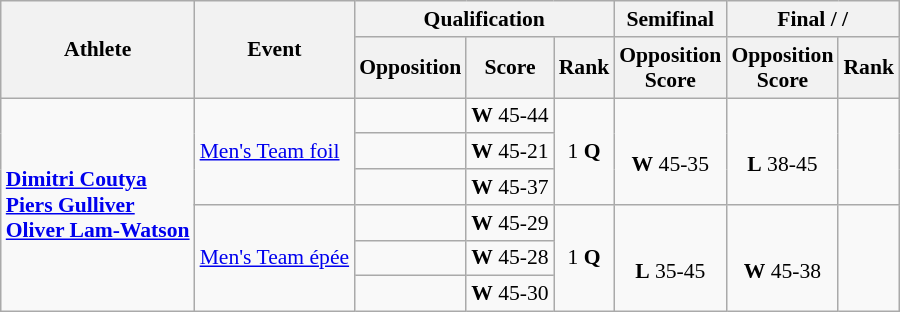<table class=wikitable style="font-size:90%">
<tr>
<th rowspan="2">Athlete</th>
<th rowspan="2">Event</th>
<th colspan="3">Qualification</th>
<th>Semifinal</th>
<th colspan="2">Final /  / </th>
</tr>
<tr>
<th>Opposition</th>
<th>Score</th>
<th>Rank</th>
<th>Opposition<br>Score</th>
<th>Opposition<br>Score</th>
<th>Rank</th>
</tr>
<tr align=center>
<td align=left rowspan=6><strong><a href='#'>Dimitri Coutya</a></strong><br><strong><a href='#'>Piers Gulliver</a></strong><br><strong><a href='#'>Oliver Lam-Watson</a></strong></td>
<td align=left rowspan=3><a href='#'>Men's Team foil</a></td>
<td align=left></td>
<td align=left><strong>W</strong> 45-44</td>
<td rowspan=3>1 <strong>Q</strong></td>
<td align=center rowspan=3><br> <strong>W</strong> 45-35</td>
<td align=center rowspan=3><br> <strong>L</strong> 38-45</td>
<td rowspan=3></td>
</tr>
<tr>
<td align=left></td>
<td align=left><strong>W</strong> 45-21</td>
</tr>
<tr>
<td></td>
<td align=left><strong>W</strong> 45-37</td>
</tr>
<tr align=center>
<td align=left rowspan=3><a href='#'>Men's Team épée</a></td>
<td align=left></td>
<td align=left><strong>W</strong> 45-29</td>
<td rowspan=3>1 <strong>Q</strong></td>
<td align=center rowspan=3><br> <strong>L</strong> 35-45</td>
<td align=center rowspan=3><br> <strong>W</strong> 45-38</td>
<td rowspan=3></td>
</tr>
<tr>
<td align=left></td>
<td align=left><strong>W</strong> 45-28</td>
</tr>
<tr>
<td></td>
<td align=left><strong>W</strong> 45-30</td>
</tr>
</table>
